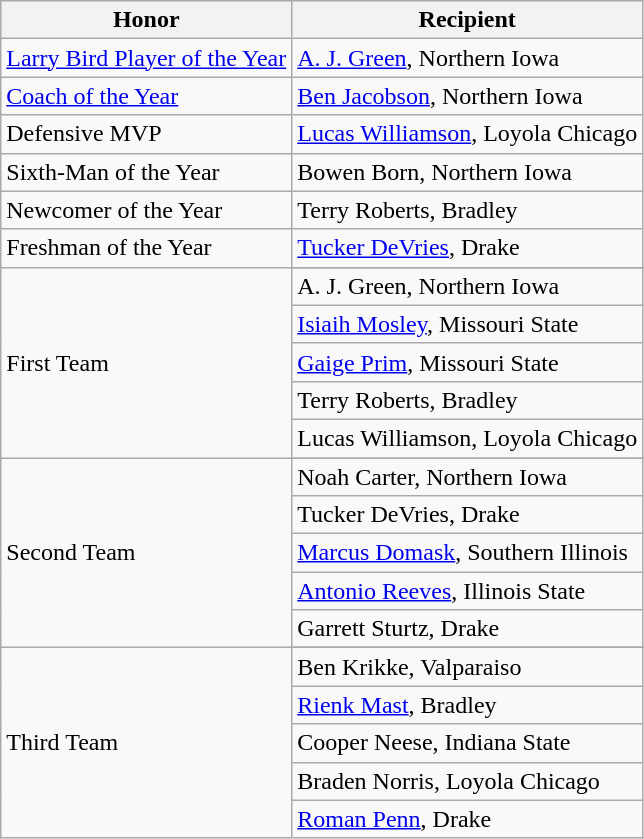<table class="wikitable" border="1">
<tr>
<th>Honor</th>
<th>Recipient</th>
</tr>
<tr>
<td><a href='#'>Larry Bird Player of the Year</a></td>
<td><a href='#'>A. J. Green</a>, Northern Iowa</td>
</tr>
<tr>
<td><a href='#'>Coach of the Year</a></td>
<td><a href='#'>Ben Jacobson</a>, Northern Iowa</td>
</tr>
<tr>
<td>Defensive MVP</td>
<td><a href='#'>Lucas Williamson</a>, Loyola Chicago</td>
</tr>
<tr>
<td>Sixth-Man of the Year</td>
<td>Bowen Born, Northern Iowa</td>
</tr>
<tr>
<td>Newcomer of the Year</td>
<td>Terry Roberts, Bradley</td>
</tr>
<tr>
<td>Freshman of the Year</td>
<td><a href='#'>Tucker DeVries</a>, Drake</td>
</tr>
<tr>
<td rowspan="6" valign="middle">First Team</td>
</tr>
<tr>
<td>A. J. Green, Northern Iowa</td>
</tr>
<tr>
<td><a href='#'>Isiaih Mosley</a>, Missouri State</td>
</tr>
<tr>
<td><a href='#'>Gaige Prim</a>, Missouri State</td>
</tr>
<tr>
<td>Terry Roberts, Bradley</td>
</tr>
<tr>
<td>Lucas Williamson, Loyola Chicago</td>
</tr>
<tr>
<td rowspan="6" valign="middle">Second Team</td>
</tr>
<tr>
<td>Noah Carter, Northern Iowa</td>
</tr>
<tr>
<td>Tucker DeVries, Drake</td>
</tr>
<tr>
<td><a href='#'>Marcus Domask</a>, Southern Illinois</td>
</tr>
<tr>
<td><a href='#'>Antonio Reeves</a>, Illinois State</td>
</tr>
<tr>
<td>Garrett Sturtz, Drake</td>
</tr>
<tr>
<td rowspan="6" valign="middle">Third Team</td>
</tr>
<tr>
<td>Ben Krikke, Valparaiso</td>
</tr>
<tr>
<td><a href='#'>Rienk Mast</a>, Bradley</td>
</tr>
<tr>
<td>Cooper Neese, Indiana State</td>
</tr>
<tr>
<td>Braden Norris, Loyola Chicago</td>
</tr>
<tr>
<td><a href='#'>Roman Penn</a>, Drake</td>
</tr>
</table>
